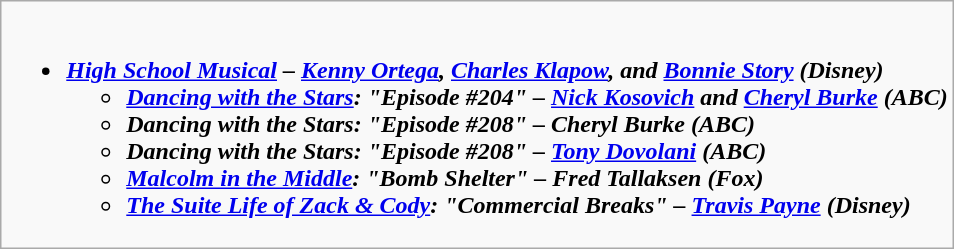<table class="wikitable">
<tr>
<td style="vertical-align:top;"><br><ul><li><strong><em><a href='#'>High School Musical</a><em> – <a href='#'>Kenny Ortega</a>, <a href='#'>Charles Klapow</a>, and <a href='#'>Bonnie Story</a> (Disney)<strong><ul><li></em><a href='#'>Dancing with the Stars</a><em>: "Episode #204" – <a href='#'>Nick Kosovich</a> and <a href='#'>Cheryl Burke</a> (ABC)</li><li></em>Dancing with the Stars<em>: "Episode #208" – Cheryl Burke (ABC)</li><li></em>Dancing with the Stars<em>: "Episode #208" – <a href='#'>Tony Dovolani</a> (ABC)</li><li></em><a href='#'>Malcolm in the Middle</a><em>: "Bomb Shelter" – Fred Tallaksen (Fox)</li><li></em><a href='#'>The Suite Life of Zack & Cody</a><em>: "Commercial Breaks" – <a href='#'>Travis Payne</a> (Disney)</li></ul></li></ul></td>
</tr>
</table>
